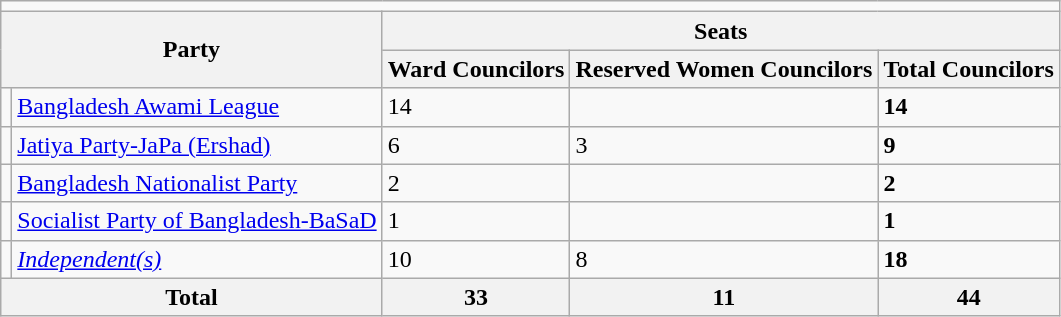<table class="wikitable">
<tr>
<td colspan="5"></td>
</tr>
<tr>
<th colspan="2" rowspan="2">Party</th>
<th colspan="3">Seats</th>
</tr>
<tr>
<th>Ward Councilors</th>
<th>Reserved Women Councilors</th>
<th>Total Councilors</th>
</tr>
<tr>
<td></td>
<td><a href='#'>Bangladesh Awami League</a></td>
<td>14</td>
<td></td>
<td><strong>14</strong></td>
</tr>
<tr>
<td></td>
<td><a href='#'>Jatiya Party-JaPa (Ershad)</a></td>
<td>6</td>
<td>3</td>
<td><strong>9</strong></td>
</tr>
<tr>
<td></td>
<td><a href='#'>Bangladesh Nationalist Party</a></td>
<td>2</td>
<td></td>
<td><strong>2</strong></td>
</tr>
<tr>
<td></td>
<td><a href='#'>Socialist Party of Bangladesh-BaSaD</a></td>
<td>1</td>
<td></td>
<td><strong>1</strong></td>
</tr>
<tr>
<td></td>
<td><a href='#'><em>Independent(s)</em></a></td>
<td>10</td>
<td>8</td>
<td><strong>18</strong></td>
</tr>
<tr>
<th colspan="2">Total</th>
<th>33</th>
<th>11</th>
<th>44</th>
</tr>
</table>
